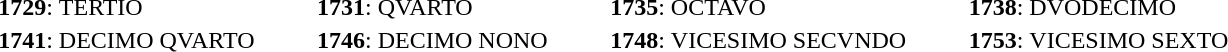<table style="margin:0.2em auto">
<tr>
<td width="9%" align="right"><strong>1729</strong>:</td>
<td align="left">TERTIO</td>
<td width="9%" align="right"><strong>1731</strong>:</td>
<td align="left">QVARTO</td>
<td width="9%" align="right"><strong>1735</strong>:</td>
<td align="left">OCTAVO</td>
<td width="9%" align="right"><strong>1738</strong>:</td>
<td align="left">DVODECIMO</td>
</tr>
<tr>
<td align="right"><strong>1741</strong>:</td>
<td align="left">DECIMO QVARTO</td>
<td align="right"><strong>1746</strong>:</td>
<td align="left">DECIMO NONO</td>
<td align="right"><strong>1748</strong>:</td>
<td align="left">VICESIMO SECVNDO</td>
<td align="right"><strong>1753</strong>:</td>
<td align="left">VICESIMO SEXTO</td>
</tr>
</table>
